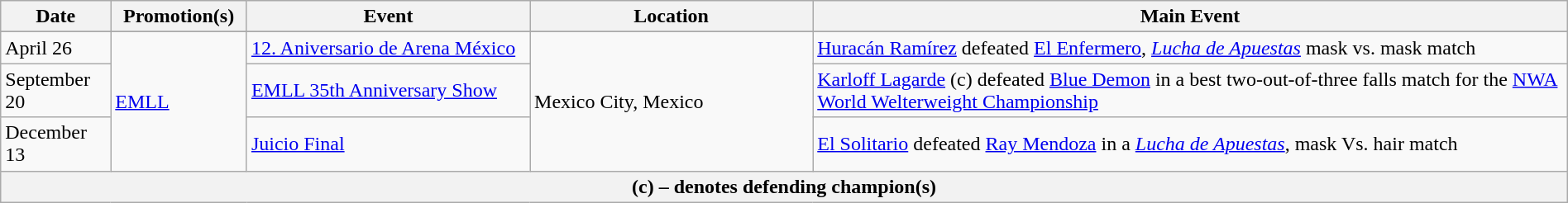<table class="wikitable" style="width:100%;">
<tr>
<th width=5%>Date</th>
<th width=5%>Promotion(s)</th>
<th style="width:15%;">Event</th>
<th style="width:15%;">Location</th>
<th style="width:40%;">Main Event</th>
</tr>
<tr style="width:20%;"| Notes>
</tr>
<tr>
<td>April 26</td>
<td rowspan=3><a href='#'>EMLL</a></td>
<td><a href='#'>12. Aniversario de Arena México</a></td>
<td rowspan=3>Mexico City, Mexico</td>
<td><a href='#'>Huracán Ramírez</a> defeated <a href='#'>El Enfermero</a>, <em><a href='#'>Lucha de Apuestas</a></em> mask vs. mask match</td>
</tr>
<tr>
<td>September 20</td>
<td><a href='#'>EMLL 35th Anniversary Show</a></td>
<td><a href='#'>Karloff Lagarde</a> (c) defeated <a href='#'>Blue Demon</a> in a best two-out-of-three falls match for the <a href='#'>NWA World Welterweight Championship</a></td>
</tr>
<tr>
<td>December 13</td>
<td><a href='#'>Juicio Final</a></td>
<td><a href='#'>El Solitario</a> defeated <a href='#'>Ray Mendoza</a> in a <em><a href='#'>Lucha de Apuestas</a></em>, mask Vs. hair match</td>
</tr>
<tr>
<th colspan="5">(c) – denotes defending champion(s)</th>
</tr>
</table>
